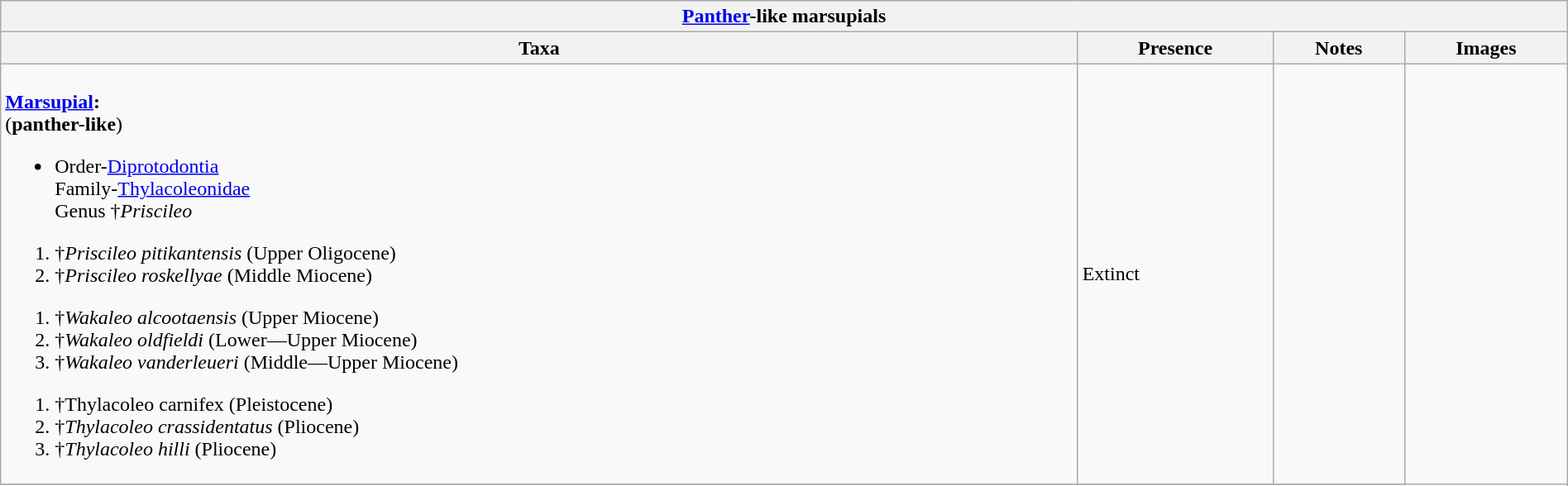<table class="wikitable" align="center" width="100%">
<tr>
<th colspan="5" align="center"><strong><a href='#'>Panther</a>-like marsupials</strong></th>
</tr>
<tr>
<th>Taxa</th>
<th>Presence</th>
<th>Notes</th>
<th>Images</th>
</tr>
<tr>
<td><br><strong><a href='#'>Marsupial</a>:</strong><br>(<strong>panther-like</strong>)<ul><li>Order-<a href='#'>Diprotodontia</a><br>Family-<a href='#'>Thylacoleonidae</a><br>Genus †<em>Priscileo</em></li></ul><ol><li>†<em>Priscileo pitikantensis</em> (Upper Oligocene)</li><li>†<em>Priscileo roskellyae</em> (Middle Miocene)</li></ol><ol><li>†<em>Wakaleo alcootaensis</em> (Upper Miocene)</li><li>†<em>Wakaleo oldfieldi</em> (Lower—Upper Miocene)</li><li>†<em>Wakaleo vanderleueri</em> (Middle—Upper Miocene)</li></ol><ol><li>†Thylacoleo carnifex (Pleistocene)</li><li>†<em>Thylacoleo crassidentatus</em> (Pliocene)</li><li>†<em>Thylacoleo hilli</em> (Pliocene)</li></ol></td>
<td>Extinct</td>
<td></td>
<td rowspan="99"><br></td>
</tr>
<tr>
</tr>
</table>
